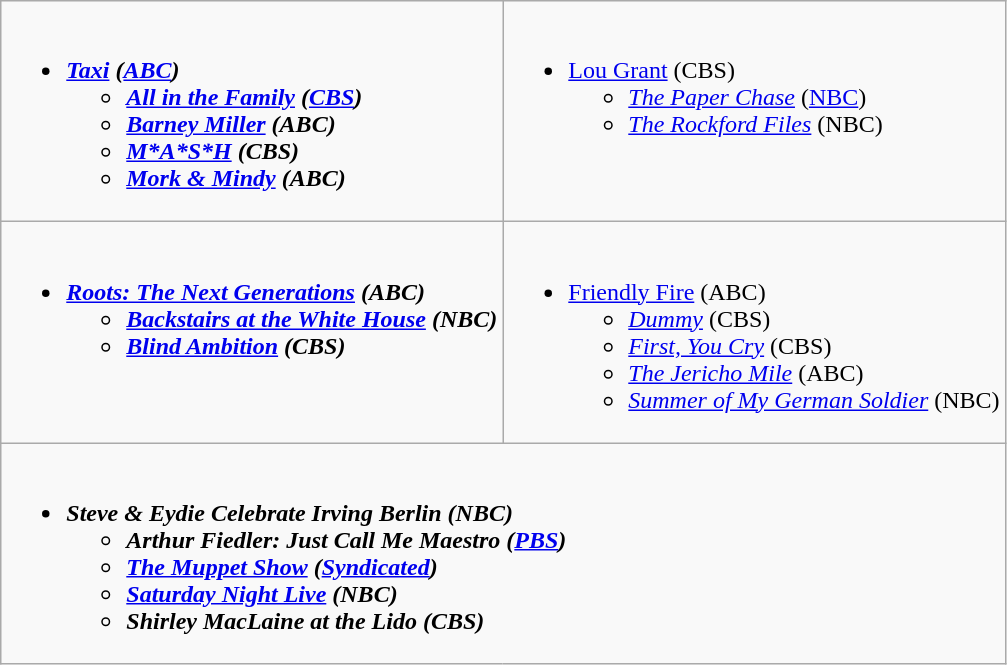<table class="wikitable">
<tr>
<td style="vertical-align:top;"><br><ul><li><strong><em><a href='#'>Taxi</a><em> (<a href='#'>ABC</a>)<strong><ul><li></em><a href='#'>All in the Family</a><em> (<a href='#'>CBS</a>)</li><li></em><a href='#'>Barney Miller</a><em> (ABC)</li><li></em><a href='#'>M*A*S*H</a><em> (CBS)</li><li></em><a href='#'>Mork & Mindy</a><em> (ABC)</li></ul></li></ul></td>
<td style="vertical-align:top;"><br><ul><li></em></strong><a href='#'>Lou Grant</a></em> (CBS)</strong><ul><li><em><a href='#'>The Paper Chase</a></em> (<a href='#'>NBC</a>)</li><li><em><a href='#'>The Rockford Files</a></em> (NBC)</li></ul></li></ul></td>
</tr>
<tr>
<td style="vertical-align:top;"><br><ul><li><strong><em><a href='#'>Roots: The Next Generations</a><em> (ABC)<strong><ul><li></em><a href='#'>Backstairs at the White House</a><em> (NBC)</li><li></em><a href='#'>Blind Ambition</a><em> (CBS)</li></ul></li></ul></td>
<td style="vertical-align:top;"><br><ul><li></em></strong><a href='#'>Friendly Fire</a></em> (ABC)</strong><ul><li><em><a href='#'>Dummy</a></em> (CBS)</li><li><em><a href='#'>First, You Cry</a></em> (CBS)</li><li><em><a href='#'>The Jericho Mile</a></em> (ABC)</li><li><em><a href='#'>Summer of My German Soldier</a></em> (NBC)</li></ul></li></ul></td>
</tr>
<tr>
<td style="vertical-align:top;" colspan="2"><br><ul><li><strong><em>Steve & Eydie Celebrate Irving Berlin<em> (NBC)<strong><ul><li></em>Arthur Fiedler: Just Call Me Maestro<em> (<a href='#'>PBS</a>)</li><li></em><a href='#'>The Muppet Show</a><em> (<a href='#'>Syndicated</a>)</li><li></em><a href='#'>Saturday Night Live</a><em> (NBC)</li><li></em>Shirley MacLaine at the Lido<em> (CBS)</li></ul></li></ul></td>
</tr>
</table>
